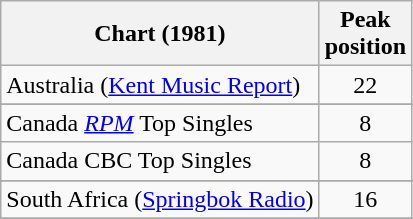<table class="wikitable sortable">
<tr>
<th>Chart (1981)</th>
<th>Peak<br>position</th>
</tr>
<tr>
<td>Australia (<a href='#'>Kent Music Report</a>)</td>
<td align="center">22</td>
</tr>
<tr>
</tr>
<tr>
<td>Canada <em><a href='#'>RPM</a></em> Top Singles</td>
<td align="center">8</td>
</tr>
<tr>
<td>Canada CBC Top Singles</td>
<td align="center">8</td>
</tr>
<tr>
</tr>
<tr>
</tr>
<tr>
</tr>
<tr>
<td>South Africa (<a href='#'>Springbok Radio</a>)</td>
<td align="center">16</td>
</tr>
<tr>
</tr>
<tr>
</tr>
<tr>
</tr>
</table>
